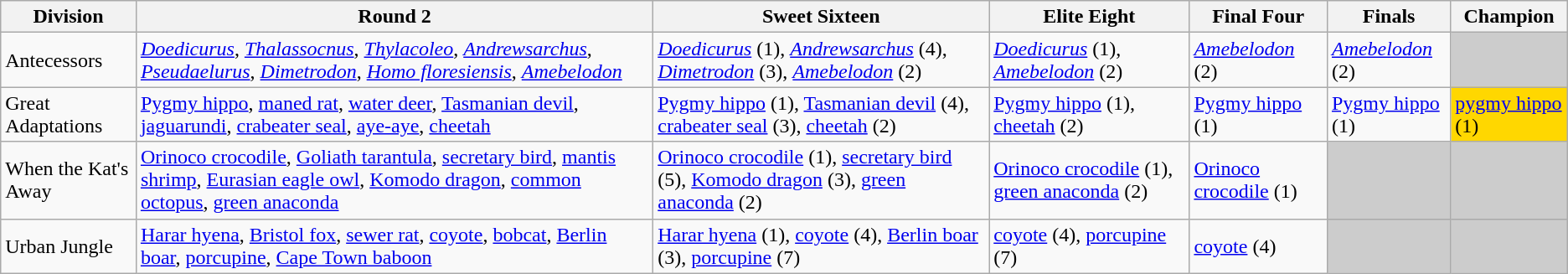<table class="wikitable">
<tr>
<th>Division</th>
<th>Round 2</th>
<th>Sweet Sixteen</th>
<th>Elite Eight</th>
<th>Final Four</th>
<th>Finals</th>
<th>Champion</th>
</tr>
<tr>
<td>Antecessors</td>
<td><em><a href='#'>Doedicurus</a></em>, <em><a href='#'>Thalassocnus</a></em>, <em><a href='#'>Thylacoleo</a></em>, <em><a href='#'>Andrewsarchus</a></em>, <em><a href='#'>Pseudaelurus</a></em>, <em><a href='#'>Dimetrodon</a></em>, <em><a href='#'>Homo floresiensis</a></em>, <em><a href='#'>Amebelodon</a></em></td>
<td><em><a href='#'>Doedicurus</a></em> (1), <em><a href='#'>Andrewsarchus</a></em> (4), <em><a href='#'>Dimetrodon</a></em> (3), <em><a href='#'>Amebelodon</a></em> (2)</td>
<td><em><a href='#'>Doedicurus</a></em> (1), <em><a href='#'>Amebelodon</a></em> (2)</td>
<td><em><a href='#'>Amebelodon</a></em> (2)</td>
<td><em><a href='#'>Amebelodon</a></em> (2)</td>
<td style="background:#ccc;"></td>
</tr>
<tr>
<td>Great Adaptations</td>
<td><a href='#'>Pygmy hippo</a>, <a href='#'>maned rat</a>, <a href='#'>water deer</a>, <a href='#'>Tasmanian devil</a>, <a href='#'>jaguarundi</a>, <a href='#'>crabeater seal</a>, <a href='#'>aye-aye</a>, <a href='#'>cheetah</a></td>
<td><a href='#'>Pygmy hippo</a> (1), <a href='#'>Tasmanian devil</a> (4), <a href='#'>crabeater seal</a> (3), <a href='#'>cheetah</a> (2)</td>
<td><a href='#'>Pygmy hippo</a> (1), <a href='#'>cheetah</a> (2)</td>
<td><a href='#'>Pygmy hippo</a> (1)</td>
<td><a href='#'>Pygmy hippo</a> (1)</td>
<td style="background:gold;"><a href='#'>pygmy hippo</a> (1)</td>
</tr>
<tr>
<td>When the Kat's Away</td>
<td><a href='#'>Orinoco crocodile</a>, <a href='#'>Goliath tarantula</a>, <a href='#'>secretary bird</a>, <a href='#'>mantis shrimp</a>, <a href='#'>Eurasian eagle owl</a>, <a href='#'>Komodo dragon</a>, <a href='#'>common octopus</a>, <a href='#'>green anaconda</a></td>
<td><a href='#'>Orinoco crocodile</a> (1), <a href='#'>secretary bird</a> (5), <a href='#'>Komodo dragon</a> (3), <a href='#'>green anaconda</a> (2)</td>
<td><a href='#'>Orinoco crocodile</a> (1), <a href='#'>green anaconda</a> (2)</td>
<td><a href='#'>Orinoco crocodile</a> (1)</td>
<td style="background:#ccc;"></td>
<td style="background:#ccc;"></td>
</tr>
<tr>
<td>Urban Jungle</td>
<td><a href='#'>Harar hyena</a>, <a href='#'>Bristol fox</a>, <a href='#'>sewer rat</a>, <a href='#'>coyote</a>, <a href='#'>bobcat</a>, <a href='#'>Berlin boar</a>, <a href='#'>porcupine</a>, <a href='#'>Cape Town baboon</a></td>
<td><a href='#'>Harar hyena</a> (1), <a href='#'>coyote</a> (4), <a href='#'>Berlin boar</a> (3), <a href='#'>porcupine</a> (7)</td>
<td><a href='#'>coyote</a> (4), <a href='#'>porcupine</a> (7)</td>
<td><a href='#'>coyote</a> (4)</td>
<td style="background:#ccc;"></td>
<td style="background:#ccc;"></td>
</tr>
</table>
